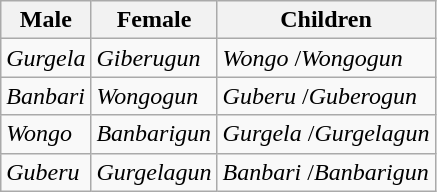<table class="wikitable">
<tr>
<th>Male</th>
<th>Female</th>
<th>Children</th>
</tr>
<tr>
<td><em>Gurgela</em></td>
<td><em>Giberugun</em></td>
<td><em>Wongo</em> /<em>Wongogun</em></td>
</tr>
<tr>
<td><em>Banbari</em></td>
<td><em>Wongogun</em></td>
<td><em>Guberu</em> /<em>Guberogun</em></td>
</tr>
<tr>
<td><em>Wongo</em></td>
<td><em>Banbarigun</em></td>
<td><em>Gurgela</em> /<em>Gurgelagun</em></td>
</tr>
<tr>
<td><em>Guberu</em></td>
<td><em>Gurgelagun</em></td>
<td><em>Banbari</em> /<em>Banbarigun</em></td>
</tr>
</table>
